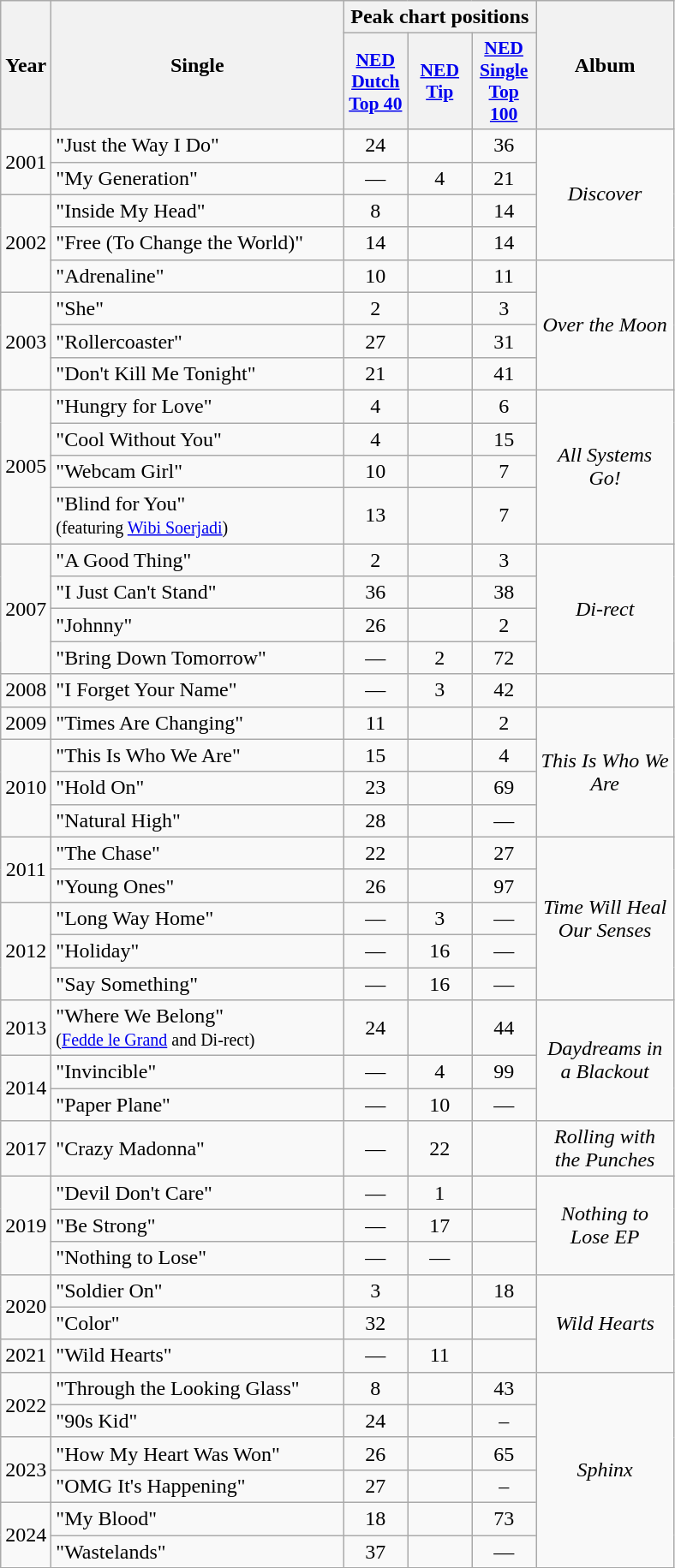<table class="wikitable">
<tr>
<th align="center" rowspan="2" width="10">Year</th>
<th align="center" rowspan="2" width="220">Single</th>
<th align="center" colspan="3" width="100">Peak chart positions</th>
<th align="center" rowspan="2" width="100">Album</th>
</tr>
<tr>
<th scope="col" style="width:3em;font-size:90%;"><a href='#'>NED<br>Dutch Top 40</a><br></th>
<th scope="col" style="width:3em;font-size:90%;"><a href='#'>NED<br>Tip</a></th>
<th scope="col" style="width:3em;font-size:90%;"><a href='#'>NED<br>Single Top 100</a><br></th>
</tr>
<tr>
<td style="text-align:center;" rowspan=2>2001</td>
<td>"Just the Way I Do"</td>
<td style="text-align:center;">24</td>
<td style="text-align:center;"></td>
<td style="text-align:center;">36</td>
<td style="text-align:center;" rowspan=4><em>Discover</em></td>
</tr>
<tr>
<td>"My Generation"</td>
<td style="text-align:center;">—</td>
<td style="text-align:center;">4</td>
<td style="text-align:center;">21</td>
</tr>
<tr>
<td style="text-align:center;" rowspan=3>2002</td>
<td>"Inside My Head"</td>
<td style="text-align:center;">8</td>
<td style="text-align:center;"></td>
<td style="text-align:center;">14</td>
</tr>
<tr>
<td>"Free (To Change the World)"</td>
<td style="text-align:center;">14</td>
<td style="text-align:center;"></td>
<td style="text-align:center;">14</td>
</tr>
<tr>
<td>"Adrenaline"</td>
<td style="text-align:center;">10</td>
<td style="text-align:center;"></td>
<td style="text-align:center;">11</td>
<td style="text-align:center;" rowspan=4><em>Over the Moon</em></td>
</tr>
<tr>
<td style="text-align:center;" rowspan=3>2003</td>
<td>"She"</td>
<td style="text-align:center;">2</td>
<td style="text-align:center;"></td>
<td style="text-align:center;">3</td>
</tr>
<tr>
<td>"Rollercoaster"</td>
<td style="text-align:center;">27</td>
<td style="text-align:center;"></td>
<td style="text-align:center;">31</td>
</tr>
<tr>
<td>"Don't Kill Me Tonight"</td>
<td style="text-align:center;">21</td>
<td style="text-align:center;"></td>
<td style="text-align:center;">41</td>
</tr>
<tr>
<td style="text-align:center;" rowspan=4>2005</td>
<td>"Hungry for Love"</td>
<td style="text-align:center;">4</td>
<td style="text-align:center;"></td>
<td style="text-align:center;">6</td>
<td style="text-align:center;" rowspan=4><em>All Systems Go!</em></td>
</tr>
<tr>
<td>"Cool Without You"</td>
<td style="text-align:center;">4</td>
<td style="text-align:center;"></td>
<td style="text-align:center;">15</td>
</tr>
<tr>
<td>"Webcam Girl"</td>
<td style="text-align:center;">10</td>
<td style="text-align:center;"></td>
<td style="text-align:center;">7</td>
</tr>
<tr>
<td>"Blind for You"<br><small>(featuring <a href='#'>Wibi Soerjadi</a>)</small></td>
<td style="text-align:center;">13</td>
<td style="text-align:center;"></td>
<td style="text-align:center;">7</td>
</tr>
<tr>
<td style="text-align:center;" rowspan=4>2007</td>
<td>"A Good Thing"</td>
<td style="text-align:center;">2</td>
<td style="text-align:center;"></td>
<td style="text-align:center;">3</td>
<td style="text-align:center;" rowspan=4><em>Di-rect</em></td>
</tr>
<tr>
<td>"I Just Can't Stand"</td>
<td style="text-align:center;">36</td>
<td style="text-align:center;"></td>
<td style="text-align:center;">38</td>
</tr>
<tr>
<td>"Johnny"</td>
<td style="text-align:center;">26</td>
<td style="text-align:center;"></td>
<td style="text-align:center;">2</td>
</tr>
<tr>
<td>"Bring Down Tomorrow"</td>
<td style="text-align:center;">—</td>
<td style="text-align:center;">2</td>
<td style="text-align:center;">72</td>
</tr>
<tr>
<td style="text-align:center;" rowspan=1>2008</td>
<td>"I Forget Your Name"</td>
<td style="text-align:center;">—</td>
<td style="text-align:center;">3</td>
<td style="text-align:center;">42</td>
<td style="text-align:center;"></td>
</tr>
<tr>
<td style="text-align:center;" rowspan=1>2009</td>
<td>"Times Are Changing"</td>
<td style="text-align:center;">11</td>
<td style="text-align:center;"></td>
<td style="text-align:center;">2</td>
<td style="text-align:center;" rowspan=4><em>This Is Who We Are</em></td>
</tr>
<tr>
<td style="text-align:center;" rowspan=3>2010</td>
<td>"This Is Who We Are"</td>
<td style="text-align:center;">15</td>
<td style="text-align:center;"></td>
<td style="text-align:center;">4</td>
</tr>
<tr>
<td>"Hold On"</td>
<td style="text-align:center;">23</td>
<td style="text-align:center;"></td>
<td style="text-align:center;">69</td>
</tr>
<tr>
<td>"Natural High"</td>
<td style="text-align:center;">28</td>
<td style="text-align:center;"></td>
<td style="text-align:center;">—</td>
</tr>
<tr>
<td style="text-align:center;" rowspan=2>2011</td>
<td>"The Chase"</td>
<td style="text-align:center;">22</td>
<td style="text-align:center;"></td>
<td style="text-align:center;">27</td>
<td style="text-align:center;" rowspan=5><em>Time Will Heal Our Senses</em></td>
</tr>
<tr>
<td>"Young Ones"</td>
<td style="text-align:center;">26</td>
<td style="text-align:center;"></td>
<td style="text-align:center;">97</td>
</tr>
<tr>
<td style="text-align:center;" rowspan=3>2012</td>
<td>"Long Way Home"</td>
<td style="text-align:center;">—</td>
<td style="text-align:center;">3</td>
<td style="text-align:center;">—</td>
</tr>
<tr>
<td>"Holiday"</td>
<td style="text-align:center;">—</td>
<td style="text-align:center;">16</td>
<td style="text-align:center;">—</td>
</tr>
<tr>
<td>"Say Something"</td>
<td style="text-align:center;">—</td>
<td style="text-align:center;">16</td>
<td style="text-align:center;">—</td>
</tr>
<tr>
<td style="text-align:center;">2013</td>
<td>"Where We Belong"<br><small>(<a href='#'>Fedde le Grand</a> and Di-rect)</small></td>
<td style="text-align:center;">24</td>
<td style="text-align:center;"></td>
<td style="text-align:center;">44</td>
<td style="text-align:center;" rowspan=3><em>Daydreams in a Blackout</em></td>
</tr>
<tr>
<td style="text-align:center;" rowspan=2>2014</td>
<td>"Invincible"</td>
<td style="text-align:center;">—</td>
<td style="text-align:center;">4</td>
<td style="text-align:center;">99</td>
</tr>
<tr>
<td>"Paper Plane"</td>
<td style="text-align:center;">—</td>
<td style="text-align:center;">10</td>
<td style="text-align:center;">—</td>
</tr>
<tr>
<td style="text-align:center;">2017</td>
<td>"Crazy Madonna"</td>
<td style="text-align:center;">—</td>
<td style="text-align:center;">22</td>
<td style="text-align:center;"></td>
<td style="text-align:center;"><em>Rolling with the Punches</em></td>
</tr>
<tr>
<td style="text-align:center;" rowspan=3>2019</td>
<td>"Devil Don't Care"</td>
<td style="text-align:center;">—</td>
<td style="text-align:center;">1</td>
<td style="text-align:center;"></td>
<td style="text-align:center;" rowspan=3><em>Nothing to Lose EP</em></td>
</tr>
<tr>
<td>"Be Strong"</td>
<td style="text-align:center;">—</td>
<td style="text-align:center;">17</td>
<td style="text-align:center;"></td>
</tr>
<tr>
<td>"Nothing to Lose"</td>
<td style="text-align:center;">—</td>
<td style="text-align:center;">—</td>
<td style="text-align:center;"></td>
</tr>
<tr>
<td style="text-align:center;" rowspan=2>2020</td>
<td>"Soldier On"</td>
<td style="text-align:center;">3</td>
<td style="text-align:center;"></td>
<td style="text-align:center;">18</td>
<td style="text-align:center;" rowspan=3><em>Wild Hearts</em></td>
</tr>
<tr>
<td>"Color"</td>
<td style="text-align:center;">32</td>
<td style="text-align:center;"></td>
<td style="text-align:center;"></td>
</tr>
<tr>
<td style="text-align:center;">2021</td>
<td>"Wild Hearts"</td>
<td style="text-align:center;">—</td>
<td style="text-align:center;">11</td>
<td style="text-align:center;"></td>
</tr>
<tr>
<td style="text-align:center;" rowspan="2">2022</td>
<td>"Through the Looking Glass"</td>
<td style="text-align:center;">8</td>
<td style="text-align:center;"></td>
<td style="text-align:center;">43</td>
<td style="text-align:center;" rowspan="6"><em>Sphinx</em></td>
</tr>
<tr>
<td>"90s Kid"</td>
<td style="text-align:center;">24</td>
<td style="text-align:center;"></td>
<td style="text-align:center;">–</td>
</tr>
<tr>
<td style="text-align:center;" rowspan="2">2023</td>
<td>"How My Heart Was Won"</td>
<td style="text-align:center;">26</td>
<td style="text-align:center;"></td>
<td style="text-align:center;">65</td>
</tr>
<tr>
<td>"OMG It's Happening"</td>
<td style="text-align:center;">27</td>
<td style="text-align:center;"></td>
<td style="text-align:center;">–</td>
</tr>
<tr>
<td style="text-align:center;" rowspan="2">2024</td>
<td>"My Blood"</td>
<td style="text-align:center;">18</td>
<td style="text-align:center;"></td>
<td style="text-align:center;">73</td>
</tr>
<tr>
<td>"Wastelands"</td>
<td style="text-align:center;">37</td>
<td style="text-align:center;"></td>
<td style="text-align:center;">—</td>
</tr>
</table>
